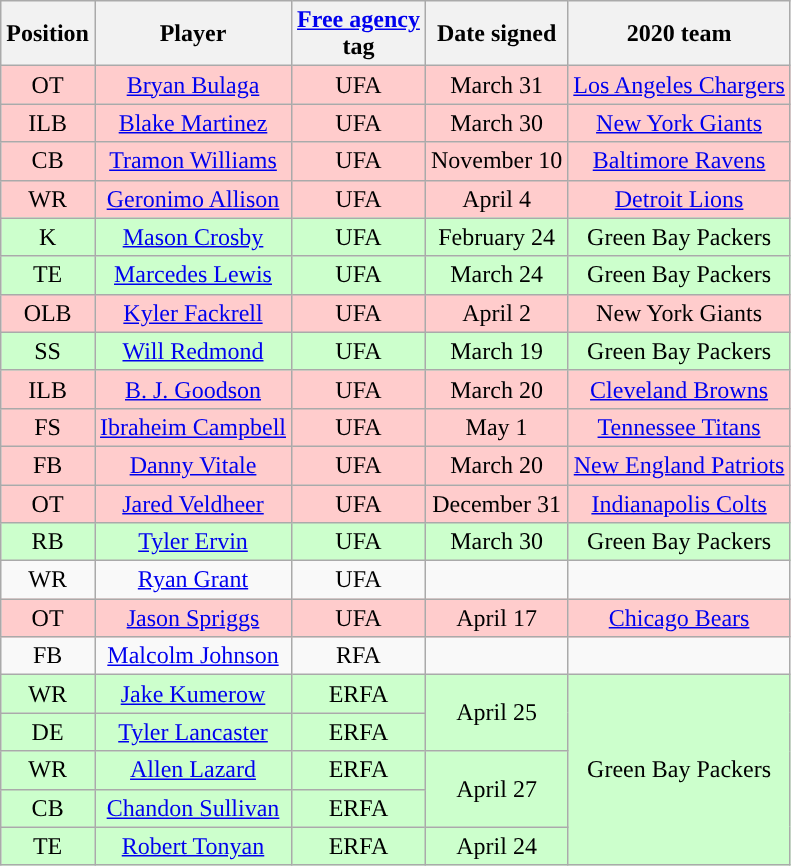<table class="wikitable" style="text-align:center">
<tr>
<th>Position</th>
<th>Player</th>
<th><a href='#'><span>Free agency</span></a><br>tag</th>
<th>Date signed</th>
<th>2020 team</th>
</tr>
<tr bgcolor=ffcccc>
<td>OT</td>
<td><a href='#'>Bryan Bulaga</a></td>
<td>UFA</td>
<td>March 31</td>
<td><a href='#'>Los Angeles Chargers</a></td>
</tr>
<tr bgcolor=ffcccc>
<td>ILB</td>
<td><a href='#'>Blake Martinez</a></td>
<td>UFA</td>
<td>March 30</td>
<td><a href='#'>New York Giants</a></td>
</tr>
<tr bgcolor=ffcccc>
<td>CB</td>
<td><a href='#'>Tramon Williams</a></td>
<td>UFA</td>
<td>November 10</td>
<td><a href='#'>Baltimore Ravens</a></td>
</tr>
<tr bgcolor=ffcccc>
<td>WR</td>
<td><a href='#'>Geronimo Allison</a></td>
<td>UFA</td>
<td>April 4</td>
<td><a href='#'>Detroit Lions</a></td>
</tr>
<tr bgcolor=ccffcc>
<td>K</td>
<td><a href='#'>Mason Crosby</a></td>
<td>UFA</td>
<td>February 24</td>
<td>Green Bay Packers</td>
</tr>
<tr bgcolor=ccffcc>
<td>TE</td>
<td><a href='#'>Marcedes Lewis</a></td>
<td>UFA</td>
<td>March 24</td>
<td>Green Bay Packers</td>
</tr>
<tr bgcolor=ffcccc>
<td>OLB</td>
<td><a href='#'>Kyler Fackrell</a></td>
<td>UFA</td>
<td>April 2</td>
<td>New York Giants</td>
</tr>
<tr bgcolor=ccffcc>
<td>SS</td>
<td><a href='#'>Will Redmond</a></td>
<td>UFA</td>
<td>March 19</td>
<td>Green Bay Packers</td>
</tr>
<tr bgcolor=ffcccc>
<td>ILB</td>
<td><a href='#'>B. J. Goodson</a></td>
<td>UFA</td>
<td>March 20</td>
<td><a href='#'>Cleveland Browns</a></td>
</tr>
<tr bgcolor=ffcccc>
<td>FS</td>
<td><a href='#'>Ibraheim Campbell</a></td>
<td>UFA</td>
<td>May 1</td>
<td><a href='#'>Tennessee Titans</a></td>
</tr>
<tr bgcolor=ffcccc>
<td>FB</td>
<td><a href='#'>Danny Vitale</a></td>
<td>UFA</td>
<td>March 20</td>
<td><a href='#'>New England Patriots</a></td>
</tr>
<tr bgcolor=ffcccc>
<td>OT</td>
<td><a href='#'>Jared Veldheer</a></td>
<td>UFA</td>
<td>December 31</td>
<td><a href='#'>Indianapolis Colts</a></td>
</tr>
<tr bgcolor=ccffcc>
<td>RB</td>
<td><a href='#'>Tyler Ervin</a></td>
<td>UFA</td>
<td>March 30</td>
<td>Green Bay Packers</td>
</tr>
<tr>
<td>WR</td>
<td><a href='#'>Ryan Grant</a></td>
<td>UFA</td>
<td></td>
<td></td>
</tr>
<tr bgcolor=ffcccc>
<td>OT</td>
<td><a href='#'>Jason Spriggs</a></td>
<td>UFA</td>
<td>April 17</td>
<td><a href='#'>Chicago Bears</a></td>
</tr>
<tr>
<td>FB</td>
<td><a href='#'>Malcolm Johnson</a></td>
<td>RFA</td>
<td></td>
<td></td>
</tr>
<tr bgcolor=ccffcc>
<td>WR</td>
<td><a href='#'>Jake Kumerow</a></td>
<td>ERFA</td>
<td rowspan=2>April 25</td>
<td rowspan=5>Green Bay Packers</td>
</tr>
<tr bgcolor=ccffcc>
<td>DE</td>
<td><a href='#'>Tyler Lancaster</a></td>
<td>ERFA</td>
</tr>
<tr bgcolor=ccffcc>
<td>WR</td>
<td><a href='#'>Allen Lazard</a></td>
<td>ERFA</td>
<td rowspan=2>April 27</td>
</tr>
<tr bgcolor=ccffcc>
<td>CB</td>
<td><a href='#'>Chandon Sullivan</a></td>
<td>ERFA</td>
</tr>
<tr bgcolor=ccffcc>
<td>TE</td>
<td><a href='#'>Robert Tonyan</a></td>
<td>ERFA</td>
<td>April 24</td>
</tr>
</table>
